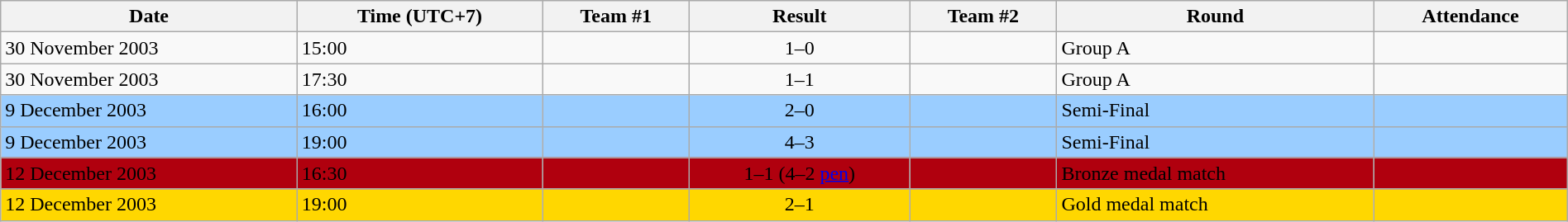<table class="wikitable" style="text-align: left;" width="100%">
<tr>
<th>Date</th>
<th>Time (UTC+7)</th>
<th>Team #1</th>
<th>Result</th>
<th>Team #2</th>
<th>Round</th>
<th>Attendance</th>
</tr>
<tr>
<td>30 November 2003</td>
<td>15:00</td>
<td></td>
<td style="text-align:center;">1–0</td>
<td></td>
<td>Group A</td>
<td></td>
</tr>
<tr>
<td>30 November 2003</td>
<td>17:30</td>
<td></td>
<td style="text-align:center;">1–1</td>
<td></td>
<td>Group A</td>
<td></td>
</tr>
<tr bgcolor=#9acdff>
<td>9 December 2003</td>
<td>16:00</td>
<td></td>
<td style="text-align:center;">2–0</td>
<td></td>
<td>Semi-Final</td>
<td></td>
</tr>
<tr bgcolor=#9acdff>
<td>9 December 2003</td>
<td>19:00</td>
<td></td>
<td style="text-align:center;">4–3</td>
<td></td>
<td>Semi-Final</td>
<td></td>
</tr>
<tr bgcolor=Bronze>
<td>12 December 2003</td>
<td>16:30</td>
<td></td>
<td style="text-align:center;">1–1 (4–2 <a href='#'>pen</a>)</td>
<td></td>
<td>Bronze medal match</td>
<td></td>
</tr>
<tr bgcolor=Gold>
<td>12 December 2003</td>
<td>19:00</td>
<td></td>
<td style="text-align:center;">2–1</td>
<td></td>
<td>Gold medal match</td>
<td></td>
</tr>
</table>
